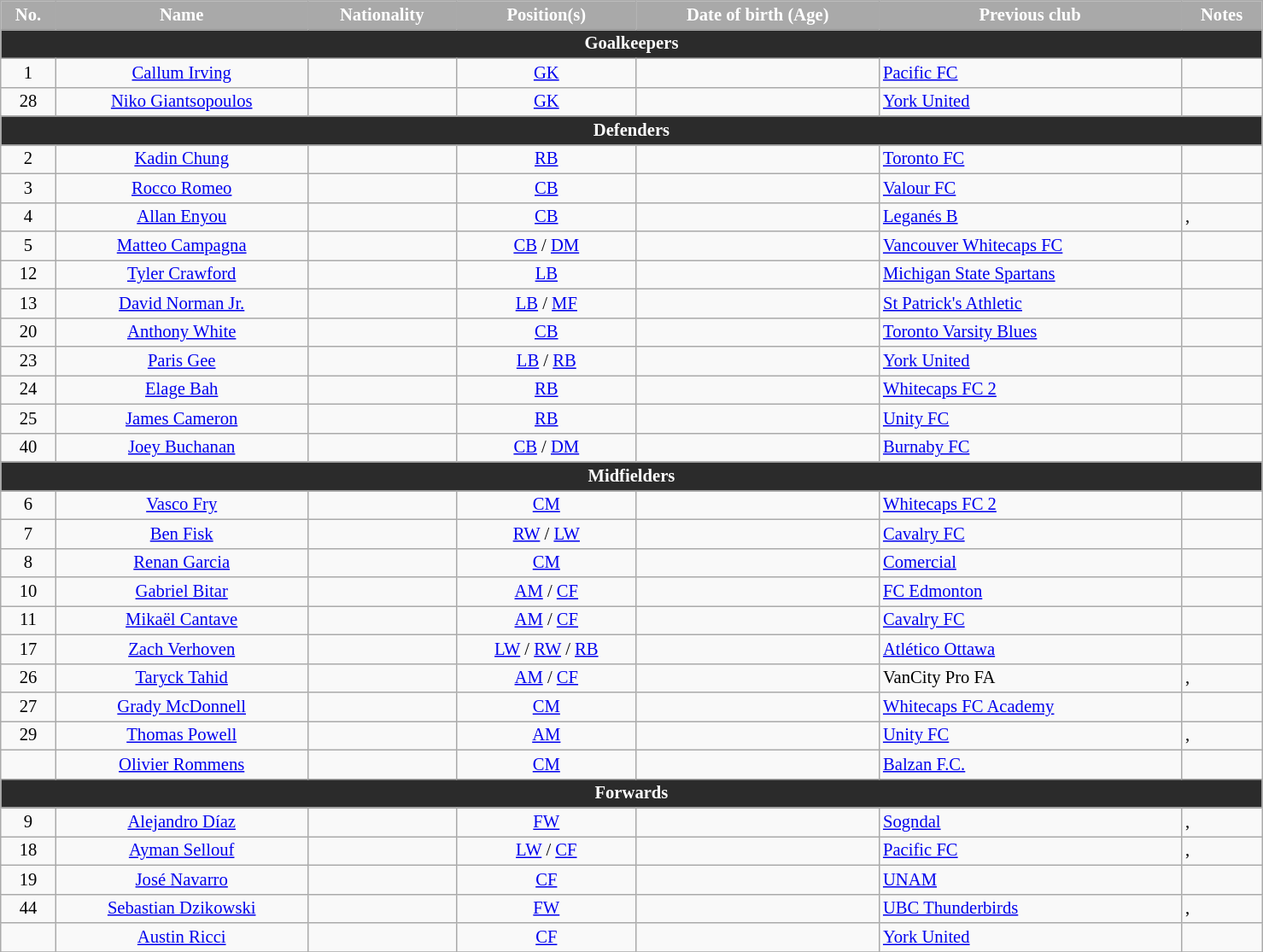<table class="wikitable" style="text-align:center; font-size:86%; width:78%;">
<tr>
<th style="background:#a9a9a9; color:white; text-align:center;">No.</th>
<th style="background:#a9a9a9; color:white; text-align:center;">Name</th>
<th style="background:#a9a9a9; color:white; text-align:center;">Nationality</th>
<th style="background:#a9a9a9; color:white; text-align:center;">Position(s)</th>
<th style="background:#a9a9a9; color:white; text-align:center;">Date of birth (Age)</th>
<th style="background:#a9a9a9; color:white; text-align:center;">Previous club</th>
<th style="background:#a9a9a9; color:white; text-align:center;">Notes</th>
</tr>
<tr>
<th colspan="7" style="background:#2b2b2b; color:white; text-align:center;">Goalkeepers</th>
</tr>
<tr>
<td>1</td>
<td><a href='#'>Callum Irving</a></td>
<td></td>
<td><a href='#'>GK</a></td>
<td></td>
<td align="left"> <a href='#'>Pacific FC</a></td>
<td align="left"></td>
</tr>
<tr>
<td>28</td>
<td><a href='#'>Niko Giantsopoulos</a></td>
<td></td>
<td><a href='#'>GK</a></td>
<td></td>
<td style="text-align:left"> <a href='#'>York United</a></td>
<td align="left"></td>
</tr>
<tr>
<th colspan="7" style="background:#2b2b2b; color:white; text-align:center;">Defenders</th>
</tr>
<tr>
<td>2</td>
<td><a href='#'>Kadin Chung</a></td>
<td></td>
<td><a href='#'>RB</a></td>
<td></td>
<td align="left"> <a href='#'>Toronto FC</a></td>
<td align="left"></td>
</tr>
<tr>
<td>3</td>
<td><a href='#'>Rocco Romeo</a></td>
<td></td>
<td><a href='#'>CB</a></td>
<td></td>
<td align="left"> <a href='#'>Valour FC</a></td>
<td align="left"></td>
</tr>
<tr>
<td>4</td>
<td><a href='#'>Allan Enyou</a></td>
<td></td>
<td><a href='#'>CB</a></td>
<td></td>
<td align="left"> <a href='#'>Leganés B</a></td>
<td align="left"><a href='#'></a>, <a href='#'></a></td>
</tr>
<tr>
<td>5</td>
<td><a href='#'>Matteo Campagna</a></td>
<td></td>
<td><a href='#'>CB</a> / <a href='#'>DM</a></td>
<td></td>
<td align="left"> <a href='#'>Vancouver Whitecaps FC</a></td>
<td align="left"></td>
</tr>
<tr>
<td>12</td>
<td><a href='#'>Tyler Crawford</a></td>
<td></td>
<td><a href='#'>LB</a></td>
<td></td>
<td align="left"> <a href='#'>Michigan State Spartans</a></td>
<td align="left"></td>
</tr>
<tr>
<td>13</td>
<td><a href='#'>David Norman Jr.</a></td>
<td></td>
<td><a href='#'>LB</a> / <a href='#'>MF</a></td>
<td></td>
<td align="left"> <a href='#'>St Patrick's Athletic</a></td>
<td align="left"></td>
</tr>
<tr>
<td>20</td>
<td><a href='#'>Anthony White</a></td>
<td></td>
<td><a href='#'>CB</a></td>
<td></td>
<td align="left"> <a href='#'>Toronto Varsity Blues</a></td>
<td align="left"></td>
</tr>
<tr>
<td>23</td>
<td><a href='#'>Paris Gee</a></td>
<td></td>
<td><a href='#'>LB</a> / <a href='#'>RB</a></td>
<td></td>
<td style="text-align:left"> <a href='#'>York United</a></td>
<td align="left"></td>
</tr>
<tr>
<td>24</td>
<td><a href='#'>Elage Bah</a></td>
<td></td>
<td><a href='#'>RB</a></td>
<td></td>
<td style="text-align:left"> <a href='#'>Whitecaps FC 2</a></td>
<td align="left"></td>
</tr>
<tr>
<td>25</td>
<td><a href='#'>James Cameron</a></td>
<td></td>
<td><a href='#'>RB</a></td>
<td></td>
<td align="left"> <a href='#'>Unity FC</a></td>
<td align="left"></td>
</tr>
<tr>
<td>40</td>
<td><a href='#'>Joey Buchanan</a></td>
<td></td>
<td><a href='#'>CB</a> / <a href='#'>DM</a></td>
<td></td>
<td align="left"> <a href='#'>Burnaby FC</a></td>
<td align="left"></td>
</tr>
<tr>
<th colspan="7" style="background:#2b2b2b; color:white; text-align:center;">Midfielders</th>
</tr>
<tr>
<td>6</td>
<td><a href='#'>Vasco Fry</a></td>
<td></td>
<td><a href='#'>CM</a></td>
<td></td>
<td align="left"> <a href='#'>Whitecaps FC 2</a></td>
<td align="left"></td>
</tr>
<tr>
<td>7</td>
<td><a href='#'>Ben Fisk</a></td>
<td></td>
<td><a href='#'>RW</a> / <a href='#'>LW</a></td>
<td></td>
<td align="left"> <a href='#'>Cavalry FC</a></td>
<td align="left"></td>
</tr>
<tr>
<td>8</td>
<td><a href='#'>Renan Garcia</a></td>
<td></td>
<td><a href='#'>CM</a></td>
<td></td>
<td align="left"> <a href='#'>Comercial</a></td>
<td align="left"><a href='#'></a></td>
</tr>
<tr>
<td>10</td>
<td><a href='#'>Gabriel Bitar</a></td>
<td></td>
<td><a href='#'>AM</a> / <a href='#'>CF</a></td>
<td></td>
<td align="left"> <a href='#'>FC Edmonton</a></td>
<td align="left"></td>
</tr>
<tr>
<td>11</td>
<td><a href='#'>Mikaël Cantave</a></td>
<td></td>
<td><a href='#'>AM</a> / <a href='#'>CF</a></td>
<td></td>
<td align="left"> <a href='#'>Cavalry FC</a></td>
<td align="left"></td>
</tr>
<tr>
<td>17</td>
<td><a href='#'>Zach Verhoven</a></td>
<td></td>
<td><a href='#'>LW</a> / <a href='#'>RW</a> / <a href='#'>RB</a></td>
<td></td>
<td align="left"> <a href='#'>Atlético Ottawa</a></td>
<td align="left"></td>
</tr>
<tr>
<td>26</td>
<td><a href='#'>Taryck Tahid</a></td>
<td></td>
<td><a href='#'>AM</a> / <a href='#'>CF</a></td>
<td></td>
<td align="left"> VanCity Pro FA</td>
<td align="left">, </td>
</tr>
<tr>
<td>27</td>
<td><a href='#'>Grady McDonnell</a></td>
<td></td>
<td><a href='#'>CM</a></td>
<td></td>
<td align="left"> <a href='#'>Whitecaps FC Academy</a></td>
<td align="left"></td>
</tr>
<tr>
<td>29</td>
<td><a href='#'>Thomas Powell</a></td>
<td></td>
<td><a href='#'>AM</a></td>
<td></td>
<td align="left"> <a href='#'>Unity FC</a></td>
<td align="left">, </td>
</tr>
<tr>
<td></td>
<td><a href='#'>Olivier Rommens</a></td>
<td></td>
<td><a href='#'>CM</a></td>
<td></td>
<td align="left"> <a href='#'>Balzan F.C.</a></td>
<td align="left"><a href='#'></a></td>
</tr>
<tr>
<th colspan="7" style="background:#2b2b2b; color:white; text-align:center;">Forwards</th>
</tr>
<tr>
<td>9</td>
<td><a href='#'>Alejandro Díaz</a></td>
<td></td>
<td><a href='#'>FW</a></td>
<td></td>
<td align="left"> <a href='#'>Sogndal</a></td>
<td align="left"><a href='#'></a>, <a href='#'></a></td>
</tr>
<tr>
<td>18</td>
<td><a href='#'>Ayman Sellouf</a></td>
<td></td>
<td><a href='#'>LW</a> / <a href='#'>CF</a></td>
<td></td>
<td align="left"> <a href='#'>Pacific FC</a></td>
<td align="left"><a href='#'></a>, <a href='#'></a></td>
</tr>
<tr>
<td>19</td>
<td><a href='#'>José Navarro</a></td>
<td></td>
<td><a href='#'>CF</a></td>
<td></td>
<td align="left"> <a href='#'>UNAM</a></td>
<td align="left"><a href='#'></a></td>
</tr>
<tr>
<td>44</td>
<td><a href='#'>Sebastian Dzikowski</a></td>
<td></td>
<td><a href='#'>FW</a></td>
<td></td>
<td align="left"> <a href='#'>UBC Thunderbirds</a></td>
<td align="left">, </td>
</tr>
<tr>
<td></td>
<td><a href='#'>Austin Ricci</a></td>
<td></td>
<td><a href='#'>CF</a></td>
<td></td>
<td style="text-align:left"> <a href='#'>York United</a></td>
<td align="left"></td>
</tr>
<tr>
</tr>
</table>
